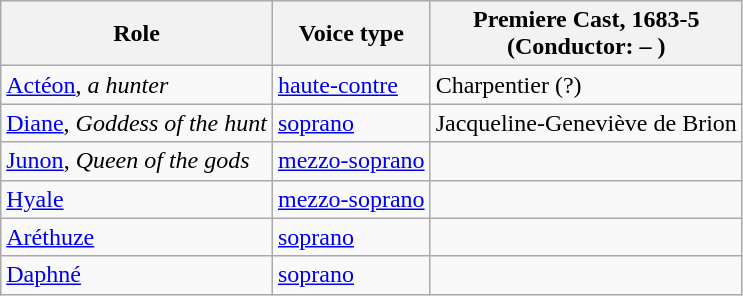<table class="wikitable" border="1">
<tr>
<th>Role</th>
<th>Voice type</th>
<th>Premiere Cast, 1683-5<br>(Conductor: – )</th>
</tr>
<tr>
<td><a href='#'>Actéon</a>,<em> a hunter</em></td>
<td><a href='#'>haute-contre</a></td>
<td>Charpentier (?) </td>
</tr>
<tr>
<td><a href='#'>Diane</a>, <em>Goddess of the hunt</em></td>
<td><a href='#'>soprano</a></td>
<td>Jacqueline-Geneviève de Brion</td>
</tr>
<tr>
<td><a href='#'>Junon</a>, <em>Queen of the gods</em></td>
<td><a href='#'>mezzo-soprano</a></td>
<td></td>
</tr>
<tr>
<td><a href='#'>Hyale</a></td>
<td><a href='#'>mezzo-soprano</a></td>
<td></td>
</tr>
<tr>
<td><a href='#'>Aréthuze</a></td>
<td><a href='#'>soprano</a></td>
<td></td>
</tr>
<tr>
<td><a href='#'>Daphné</a></td>
<td><a href='#'>soprano</a></td>
<td></td>
</tr>
</table>
